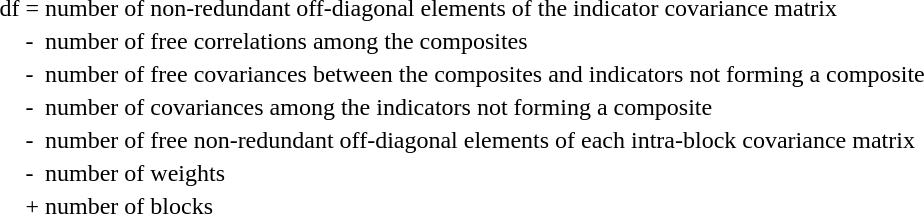<table>
<tr>
<td>df</td>
<td>=</td>
<td>number of non-redundant off-diagonal elements of the indicator covariance matrix</td>
</tr>
<tr>
<td></td>
<td>-</td>
<td>number of free correlations among the composites</td>
</tr>
<tr>
<td></td>
<td>-</td>
<td>number of free covariances between the composites and indicators not forming a composite</td>
</tr>
<tr>
<td></td>
<td>-</td>
<td>number of covariances among the indicators not forming a composite</td>
</tr>
<tr>
<td></td>
<td>-</td>
<td>number of free non-redundant off-diagonal elements of each intra-block covariance matrix</td>
</tr>
<tr>
<td></td>
<td>-</td>
<td>number of weights</td>
</tr>
<tr>
<td></td>
<td>+</td>
<td>number of blocks</td>
</tr>
</table>
